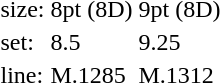<table style="margin-left:40px;">
<tr>
<td>size:</td>
<td>8pt (8D)</td>
<td>9pt (8D)</td>
</tr>
<tr>
<td>set:</td>
<td>8.5</td>
<td>9.25</td>
</tr>
<tr>
<td>line:</td>
<td>M.1285</td>
<td>M.1312</td>
</tr>
</table>
